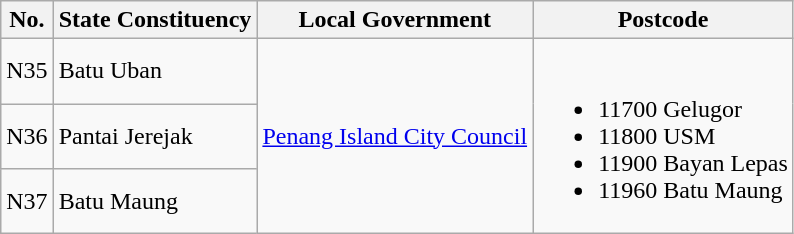<table class="wikitable">
<tr>
<th>No.</th>
<th>State Constituency</th>
<th>Local Government</th>
<th>Postcode</th>
</tr>
<tr>
<td>N35</td>
<td>Batu Uban</td>
<td rowspan="3"><a href='#'>Penang Island City Council</a></td>
<td rowspan="3"><br><ul><li>11700 Gelugor</li><li>11800 USM</li><li>11900 Bayan Lepas</li><li>11960 Batu Maung</li></ul></td>
</tr>
<tr>
<td>N36</td>
<td>Pantai Jerejak</td>
</tr>
<tr>
<td>N37</td>
<td>Batu Maung</td>
</tr>
</table>
